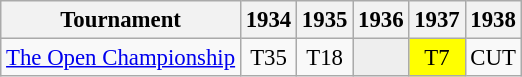<table class="wikitable" style="font-size:95%;text-align:center;">
<tr>
<th>Tournament</th>
<th>1934</th>
<th>1935</th>
<th>1936</th>
<th>1937</th>
<th>1938</th>
</tr>
<tr>
<td align=left><a href='#'>The Open Championship</a></td>
<td>T35</td>
<td>T18</td>
<td style="background:#eeeeee;"></td>
<td style="background:yellow;">T7</td>
<td>CUT</td>
</tr>
</table>
